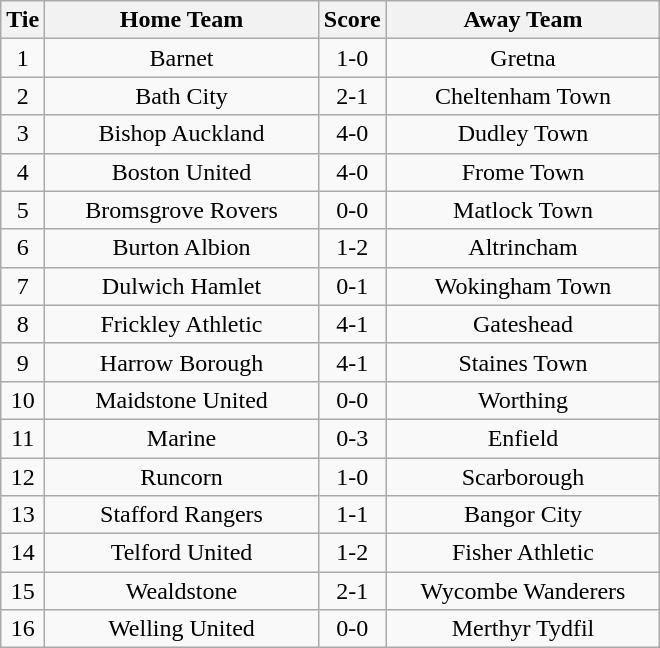<table class="wikitable" style="text-align:center;">
<tr>
<th width=20>Tie</th>
<th width=175>Home Team</th>
<th width=20>Score</th>
<th width=175>Away Team</th>
</tr>
<tr>
<td>1</td>
<td>Barnet</td>
<td>1-0</td>
<td>Gretna</td>
</tr>
<tr>
<td>2</td>
<td>Bath City</td>
<td>2-1</td>
<td>Cheltenham Town</td>
</tr>
<tr>
<td>3</td>
<td>Bishop Auckland</td>
<td>4-0</td>
<td>Dudley Town</td>
</tr>
<tr>
<td>4</td>
<td>Boston United</td>
<td>4-0</td>
<td>Frome Town</td>
</tr>
<tr>
<td>5</td>
<td>Bromsgrove Rovers</td>
<td>0-0</td>
<td>Matlock Town</td>
</tr>
<tr>
<td>6</td>
<td>Burton Albion</td>
<td>1-2</td>
<td>Altrincham</td>
</tr>
<tr>
<td>7</td>
<td>Dulwich Hamlet</td>
<td>0-1</td>
<td>Wokingham Town</td>
</tr>
<tr>
<td>8</td>
<td>Frickley Athletic</td>
<td>4-1</td>
<td>Gateshead</td>
</tr>
<tr>
<td>9</td>
<td>Harrow Borough</td>
<td>4-1</td>
<td>Staines Town</td>
</tr>
<tr>
<td>10</td>
<td>Maidstone United</td>
<td>0-0</td>
<td>Worthing</td>
</tr>
<tr>
<td>11</td>
<td>Marine</td>
<td>0-3</td>
<td>Enfield</td>
</tr>
<tr>
<td>12</td>
<td>Runcorn</td>
<td>1-0</td>
<td>Scarborough</td>
</tr>
<tr>
<td>13</td>
<td>Stafford Rangers</td>
<td>1-1</td>
<td>Bangor City</td>
</tr>
<tr>
<td>14</td>
<td>Telford United</td>
<td>1-2</td>
<td>Fisher Athletic</td>
</tr>
<tr>
<td>15</td>
<td>Wealdstone</td>
<td>2-1</td>
<td>Wycombe Wanderers</td>
</tr>
<tr>
<td>16</td>
<td>Welling United</td>
<td>0-0</td>
<td>Merthyr Tydfil</td>
</tr>
</table>
